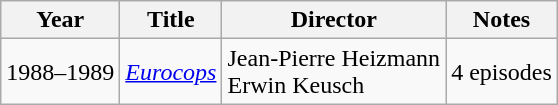<table class="wikitable">
<tr>
<th>Year</th>
<th>Title</th>
<th>Director</th>
<th>Notes</th>
</tr>
<tr>
<td>1988–1989</td>
<td><em><a href='#'>Eurocops</a></em></td>
<td>Jean-Pierre Heizmann<br>Erwin Keusch</td>
<td>4 episodes</td>
</tr>
</table>
